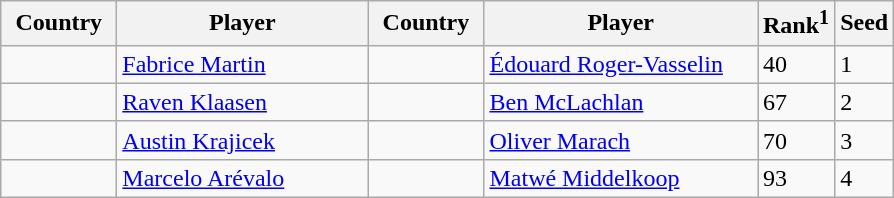<table class="wikitable">
<tr>
<th width="70">Country</th>
<th width="160">Player</th>
<th width="70">Country</th>
<th width="175">Player</th>
<th>Rank<sup>1</sup></th>
<th>Seed</th>
</tr>
<tr>
<td></td>
<td><a href='#'>Fabrice Martin</a></td>
<td></td>
<td><a href='#'>Édouard Roger-Vasselin</a></td>
<td>40</td>
<td>1</td>
</tr>
<tr>
<td></td>
<td><a href='#'>Raven Klaasen</a></td>
<td></td>
<td><a href='#'>Ben McLachlan</a></td>
<td>67</td>
<td>2</td>
</tr>
<tr>
<td></td>
<td><a href='#'>Austin Krajicek</a></td>
<td></td>
<td><a href='#'>Oliver Marach</a></td>
<td>70</td>
<td>3</td>
</tr>
<tr>
<td></td>
<td><a href='#'>Marcelo Arévalo</a></td>
<td></td>
<td><a href='#'>Matwé Middelkoop</a></td>
<td>93</td>
<td>4</td>
</tr>
</table>
